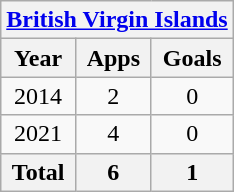<table class="wikitable" style="text-align:center">
<tr>
<th colspan=5><a href='#'>British Virgin Islands</a></th>
</tr>
<tr>
<th>Year</th>
<th>Apps</th>
<th>Goals</th>
</tr>
<tr>
<td>2014</td>
<td>2</td>
<td>0</td>
</tr>
<tr>
<td>2021</td>
<td>4</td>
<td>0</td>
</tr>
<tr>
<th>Total</th>
<th>6</th>
<th>1</th>
</tr>
</table>
